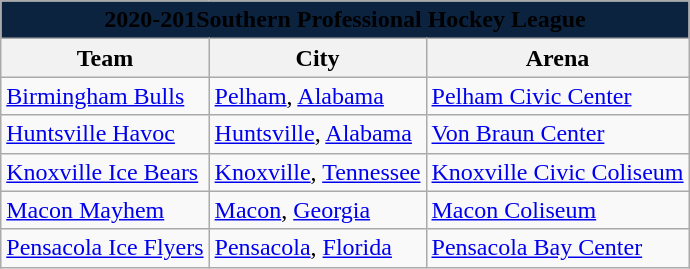<table class="wikitable" style="width:auto">
<tr>
<td bgcolor="#0C2340" align="center" colspan="5"><strong><span>2020-201Southern Professional Hockey League</span></strong></td>
</tr>
<tr>
<th>Team</th>
<th>City</th>
<th>Arena</th>
</tr>
<tr>
<td><a href='#'>Birmingham Bulls</a></td>
<td><a href='#'>Pelham</a>, <a href='#'>Alabama</a></td>
<td><a href='#'>Pelham Civic Center</a></td>
</tr>
<tr>
<td><a href='#'>Huntsville Havoc</a></td>
<td><a href='#'>Huntsville</a>, <a href='#'>Alabama</a></td>
<td><a href='#'>Von Braun Center</a></td>
</tr>
<tr>
<td><a href='#'>Knoxville Ice Bears</a></td>
<td><a href='#'>Knoxville</a>, <a href='#'>Tennessee</a></td>
<td><a href='#'>Knoxville Civic Coliseum</a></td>
</tr>
<tr>
<td><a href='#'>Macon Mayhem</a></td>
<td><a href='#'>Macon</a>, <a href='#'>Georgia</a></td>
<td><a href='#'>Macon Coliseum</a></td>
</tr>
<tr>
<td><a href='#'>Pensacola Ice Flyers</a></td>
<td><a href='#'>Pensacola</a>, <a href='#'>Florida</a></td>
<td><a href='#'>Pensacola Bay Center</a></td>
</tr>
</table>
